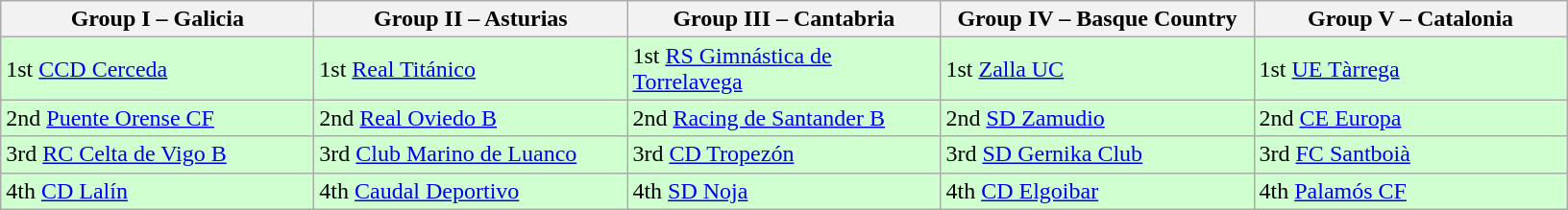<table class="wikitable">
<tr>
<th width=210>Group I – Galicia </th>
<th width=210>Group II – Asturias </th>
<th width=210>Group III – Cantabria </th>
<th width=210>Group IV – Basque Country </th>
<th width=210>Group V – Catalonia </th>
</tr>
<tr style="background:#D0FFD0;">
<td>1st <a href='#'>CCD Cerceda</a></td>
<td>1st <a href='#'>Real Titánico</a></td>
<td>1st <a href='#'>RS Gimnástica de Torrelavega</a></td>
<td>1st <a href='#'>Zalla UC</a></td>
<td>1st <a href='#'>UE Tàrrega</a></td>
</tr>
<tr style="background:#D0FFD0;">
<td>2nd <a href='#'>Puente Orense CF</a></td>
<td>2nd <a href='#'>Real Oviedo B</a></td>
<td>2nd <a href='#'>Racing de Santander B</a></td>
<td>2nd <a href='#'>SD Zamudio</a></td>
<td>2nd <a href='#'>CE Europa</a></td>
</tr>
<tr style="background:#D0FFD0;">
<td>3rd <a href='#'>RC Celta de Vigo B</a></td>
<td>3rd <a href='#'>Club Marino de Luanco</a></td>
<td>3rd <a href='#'>CD Tropezón</a></td>
<td>3rd <a href='#'>SD Gernika Club</a></td>
<td>3rd <a href='#'>FC Santboià</a></td>
</tr>
<tr style="background:#D0FFD0;">
<td>4th <a href='#'>CD Lalín</a></td>
<td>4th <a href='#'>Caudal Deportivo</a></td>
<td>4th <a href='#'>SD Noja</a></td>
<td>4th <a href='#'>CD Elgoibar</a></td>
<td>4th <a href='#'>Palamós CF</a></td>
</tr>
</table>
